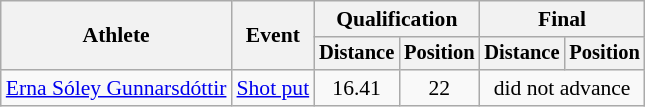<table class=wikitable style=font-size:90%>
<tr>
<th rowspan=2>Athlete</th>
<th rowspan=2>Event</th>
<th colspan=2>Qualification</th>
<th colspan=2>Final</th>
</tr>
<tr style=font-size:95%>
<th>Distance</th>
<th>Position</th>
<th>Distance</th>
<th>Position</th>
</tr>
<tr align=center>
<td align=left><a href='#'>Erna Sóley Gunnarsdóttir</a></td>
<td align=left><a href='#'>Shot put</a></td>
<td>16.41</td>
<td>22</td>
<td colspan=2>did not advance</td>
</tr>
</table>
